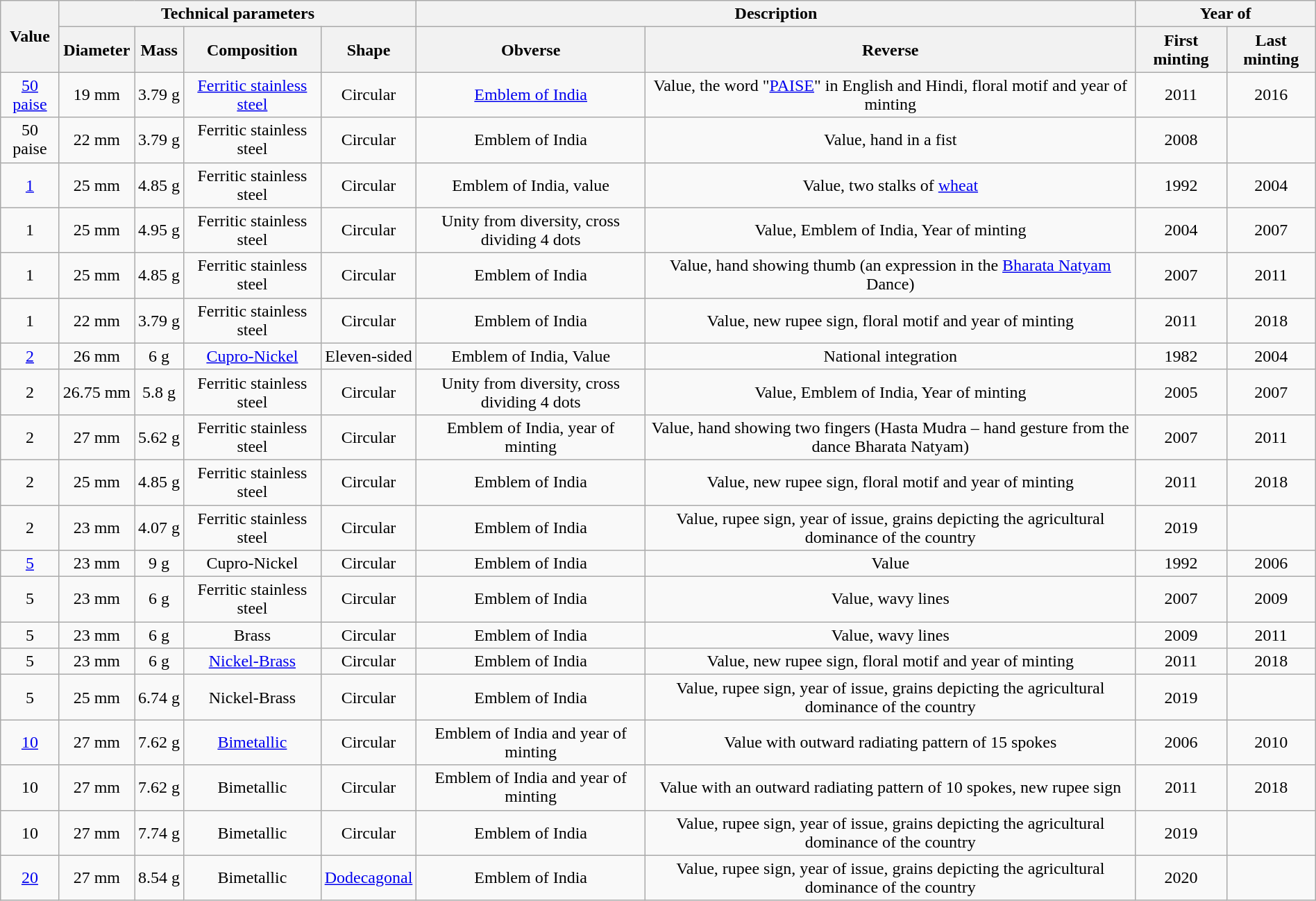<table class="wikitable" style="text-align:center; margin:1em auto 1em auto;">
<tr>
<th rowspan="2">Value</th>
<th colspan="4">Technical parameters</th>
<th colspan="2">Description</th>
<th colspan="2">Year of</th>
</tr>
<tr>
<th>Diameter</th>
<th>Mass</th>
<th>Composition</th>
<th>Shape</th>
<th>Obverse</th>
<th>Reverse</th>
<th>First minting</th>
<th>Last minting</th>
</tr>
<tr>
<td><a href='#'>50 paise</a></td>
<td>19 mm</td>
<td>3.79 g</td>
<td><a href='#'>Ferritic stainless steel</a></td>
<td>Circular</td>
<td><a href='#'>Emblem of India</a></td>
<td>Value, the word "<a href='#'>PAISE</a>" in English and Hindi, floral motif and year of minting</td>
<td>2011</td>
<td –>2016</td>
</tr>
<tr>
<td>50 paise</td>
<td>22 mm</td>
<td>3.79 g</td>
<td>Ferritic stainless steel</td>
<td>Circular</td>
<td>Emblem of India</td>
<td>Value, hand in a fist</td>
<td>2008</td>
<td –></td>
</tr>
<tr>
<td><a href='#'>1</a></td>
<td>25 mm</td>
<td>4.85 g</td>
<td>Ferritic stainless steel</td>
<td>Circular</td>
<td>Emblem of India, value</td>
<td>Value, two stalks of <a href='#'>wheat</a></td>
<td>1992</td>
<td –>2004</td>
</tr>
<tr>
<td>1</td>
<td>25 mm</td>
<td>4.95 g</td>
<td>Ferritic stainless steel</td>
<td>Circular</td>
<td>Unity from diversity, cross dividing 4 dots</td>
<td>Value, Emblem of India, Year of minting</td>
<td>2004</td>
<td>2007</td>
</tr>
<tr>
<td>1</td>
<td>25 mm</td>
<td>4.85 g</td>
<td>Ferritic stainless steel</td>
<td>Circular</td>
<td>Emblem of India</td>
<td>Value, hand showing thumb (an expression in the <a href='#'>Bharata Natyam</a> Dance)</td>
<td>2007</td>
<td –>2011</td>
</tr>
<tr>
<td>1</td>
<td>22 mm</td>
<td>3.79 g</td>
<td>Ferritic stainless steel</td>
<td>Circular</td>
<td>Emblem of India</td>
<td>Value, new rupee sign, floral motif and year of minting</td>
<td>2011</td>
<td –>2018</td>
</tr>
<tr>
<td><a href='#'>2</a></td>
<td>26 mm</td>
<td>6 g</td>
<td><a href='#'>Cupro-Nickel</a></td>
<td>Eleven-sided</td>
<td>Emblem of India, Value</td>
<td>National integration</td>
<td>1982</td>
<td –>2004</td>
</tr>
<tr>
<td>2</td>
<td>26.75 mm</td>
<td>5.8 g</td>
<td>Ferritic stainless steel</td>
<td>Circular</td>
<td>Unity from diversity, cross dividing 4 dots</td>
<td>Value, Emblem of India, Year of minting</td>
<td>2005</td>
<td>2007</td>
</tr>
<tr>
<td>2</td>
<td>27 mm</td>
<td>5.62 g</td>
<td>Ferritic stainless steel</td>
<td>Circular</td>
<td>Emblem of India, year of minting</td>
<td>Value, hand showing two fingers (Hasta Mudra – hand gesture from the dance Bharata Natyam)</td>
<td>2007</td>
<td –>2011</td>
</tr>
<tr>
<td>2</td>
<td>25 mm</td>
<td>4.85 g</td>
<td>Ferritic stainless steel</td>
<td>Circular</td>
<td>Emblem of India</td>
<td>Value, new rupee sign, floral motif and year of minting</td>
<td>2011</td>
<td –>2018</td>
</tr>
<tr>
<td>2</td>
<td>23 mm</td>
<td>4.07 g</td>
<td>Ferritic stainless steel</td>
<td>Circular</td>
<td>Emblem of India</td>
<td>Value, rupee sign, year of issue, grains depicting the agricultural dominance of the country</td>
<td>2019</td>
<td –></td>
</tr>
<tr>
<td><a href='#'>5</a></td>
<td>23 mm</td>
<td>9 g</td>
<td>Cupro-Nickel</td>
<td>Circular</td>
<td>Emblem of India</td>
<td>Value</td>
<td>1992</td>
<td>2006</td>
</tr>
<tr>
<td>5</td>
<td>23 mm</td>
<td>6 g</td>
<td>Ferritic stainless steel</td>
<td>Circular</td>
<td>Emblem of India</td>
<td>Value, wavy lines</td>
<td>2007</td>
<td –>2009</td>
</tr>
<tr>
<td>5</td>
<td>23 mm</td>
<td>6 g</td>
<td>Brass</td>
<td>Circular</td>
<td>Emblem of India</td>
<td>Value, wavy lines</td>
<td>2009</td>
<td –>2011</td>
</tr>
<tr>
<td>5</td>
<td>23 mm</td>
<td>6 g</td>
<td><a href='#'>Nickel-Brass</a></td>
<td>Circular</td>
<td>Emblem of India</td>
<td>Value, new rupee sign, floral motif and year of minting</td>
<td>2011</td>
<td –>2018</td>
</tr>
<tr>
<td>5</td>
<td>25 mm</td>
<td>6.74 g</td>
<td>Nickel-Brass</td>
<td>Circular</td>
<td>Emblem of India</td>
<td>Value, rupee sign, year of issue, grains depicting the agricultural dominance of the country</td>
<td>2019</td>
<td –></td>
</tr>
<tr>
<td><a href='#'>10</a></td>
<td>27 mm</td>
<td>7.62 g</td>
<td><a href='#'>Bimetallic</a></td>
<td>Circular</td>
<td>Emblem of India and year of minting</td>
<td>Value with outward radiating pattern of 15 spokes</td>
<td>2006</td>
<td –>2010</td>
</tr>
<tr>
<td>10</td>
<td>27 mm</td>
<td>7.62 g</td>
<td>Bimetallic</td>
<td>Circular</td>
<td>Emblem of India and year of minting</td>
<td>Value with an outward radiating pattern of 10 spokes, new rupee sign</td>
<td>2011</td>
<td –>2018</td>
</tr>
<tr>
<td>10</td>
<td>27 mm</td>
<td>7.74 g</td>
<td>Bimetallic</td>
<td>Circular</td>
<td>Emblem of India</td>
<td>Value, rupee sign, year of issue, grains depicting the agricultural dominance of the country</td>
<td>2019</td>
<td –></td>
</tr>
<tr>
<td><a href='#'>20</a></td>
<td>27 mm</td>
<td>8.54 g</td>
<td>Bimetallic</td>
<td><a href='#'>Dodecagonal</a></td>
<td>Emblem of India</td>
<td>Value, rupee sign, year of issue, grains depicting the agricultural dominance of the country</td>
<td>2020</td>
<td –></td>
</tr>
</table>
